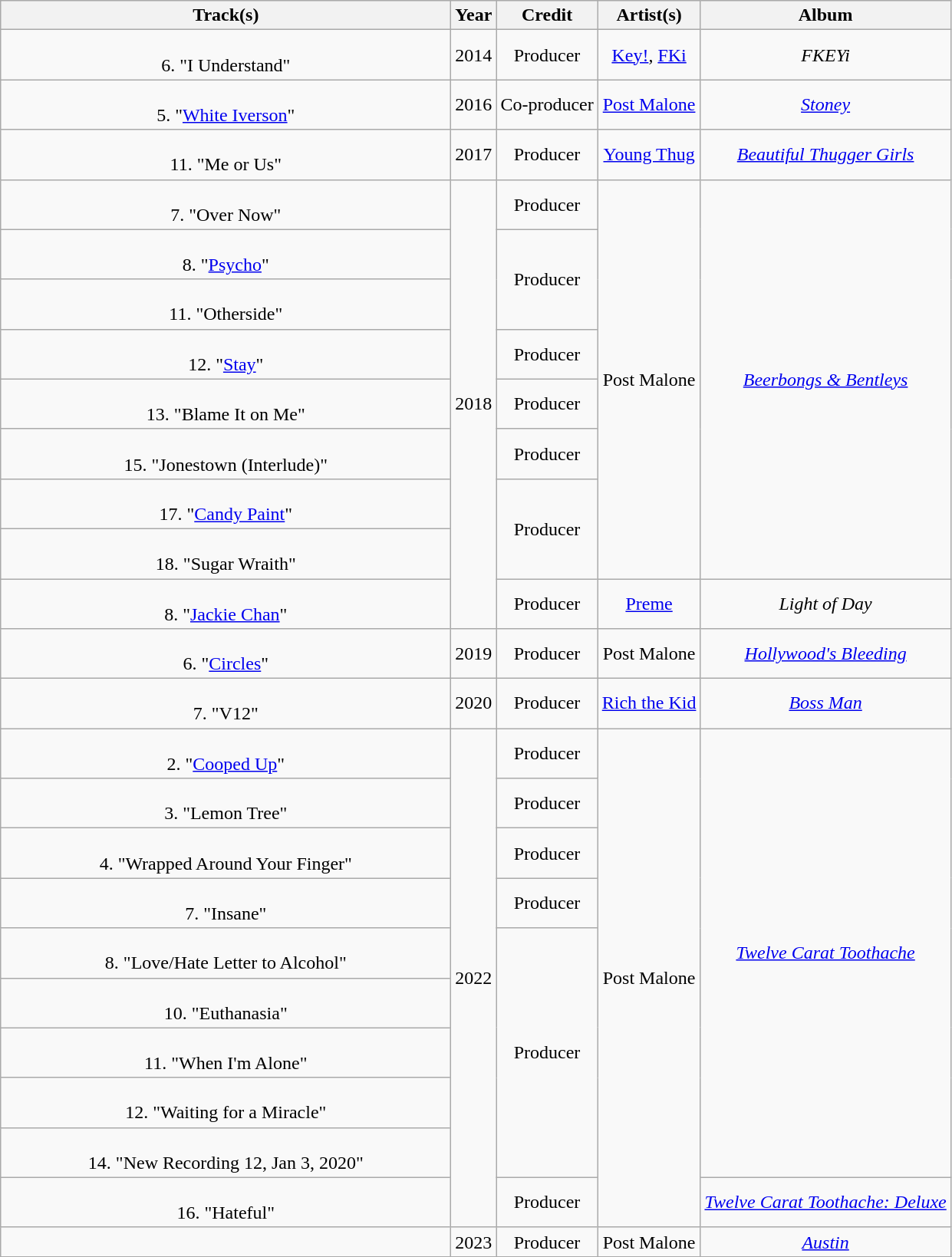<table class="wikitable plainrowheaders" style="text-align:center;">
<tr>
<th scope="col" style="width:24em;">Track(s)</th>
<th scope="col" style="width:1em;">Year</th>
<th scope="col">Credit</th>
<th scope="col">Artist(s)</th>
<th scope="col">Album</th>
</tr>
<tr>
<td><br>6. "I Understand"<br></td>
<td>2014</td>
<td>Producer </td>
<td><a href='#'>Key!</a>, <a href='#'>FKi</a></td>
<td><em>FKEYi</em></td>
</tr>
<tr>
<td><br>5. "<a href='#'>White Iverson</a>"</td>
<td>2016</td>
<td>Co-producer </td>
<td><a href='#'>Post Malone</a></td>
<td><em><a href='#'>Stoney</a></em></td>
</tr>
<tr>
<td><br>11. "Me or Us"</td>
<td>2017</td>
<td>Producer </td>
<td><a href='#'>Young Thug</a></td>
<td><em><a href='#'>Beautiful Thugger Girls</a></em></td>
</tr>
<tr>
<td><br>7. "Over Now"</td>
<td rowspan="9">2018</td>
<td>Producer </td>
<td rowspan="8">Post Malone</td>
<td rowspan="8"><em><a href='#'>Beerbongs & Bentleys</a></em></td>
</tr>
<tr>
<td><br>8. "<a href='#'>Psycho</a>"<br></td>
<td rowspan="2">Producer </td>
</tr>
<tr>
<td><br>11. "Otherside"</td>
</tr>
<tr>
<td><br>12. "<a href='#'>Stay</a>"</td>
<td>Producer </td>
</tr>
<tr>
<td><br>13. "Blame It on Me"</td>
<td>Producer </td>
</tr>
<tr>
<td><br>15. "Jonestown (Interlude)"</td>
<td>Producer </td>
</tr>
<tr>
<td><br>17. "<a href='#'>Candy Paint</a>"</td>
<td rowspan="2">Producer </td>
</tr>
<tr>
<td><br>18. "Sugar Wraith"</td>
</tr>
<tr>
<td><br>8. "<a href='#'>Jackie Chan</a>"<br></td>
<td>Producer </td>
<td><a href='#'>Preme</a></td>
<td><em>Light of Day</em></td>
</tr>
<tr>
<td><br>6. "<a href='#'>Circles</a>"</td>
<td>2019</td>
<td>Producer </td>
<td>Post Malone</td>
<td><em><a href='#'>Hollywood's Bleeding</a></em></td>
</tr>
<tr>
<td><br>7. "V12" <br></td>
<td>2020</td>
<td>Producer </td>
<td><a href='#'>Rich the Kid</a></td>
<td><em><a href='#'>Boss Man</a></em></td>
</tr>
<tr>
<td><br>2. "<a href='#'>Cooped Up</a>"<br></td>
<td rowspan="10">2022</td>
<td>Producer </td>
<td rowspan="10">Post Malone</td>
<td rowspan="9"><em><a href='#'>Twelve Carat Toothache</a></em></td>
</tr>
<tr>
<td><br>3. "Lemon Tree"</td>
<td>Producer </td>
</tr>
<tr>
<td><br>4. "Wrapped Around Your Finger"</td>
<td>Producer </td>
</tr>
<tr>
<td><br>7. "Insane"</td>
<td>Producer </td>
</tr>
<tr>
<td><br>8. "Love/Hate Letter to Alcohol" <br></td>
<td rowspan="5">Producer </td>
</tr>
<tr>
<td><br>10. "Euthanasia"</td>
</tr>
<tr>
<td><br>11. "When I'm Alone"</td>
</tr>
<tr>
<td><br>12. "Waiting for a Miracle"</td>
</tr>
<tr>
<td><br>14. "New Recording 12, Jan 3, 2020"</td>
</tr>
<tr>
<td><br>16. "Hateful"</td>
<td>Producer </td>
<td><em><a href='#'>Twelve Carat Toothache: Deluxe</a></em></td>
</tr>
<tr>
<td></td>
<td>2023</td>
<td>Producer </td>
<td>Post Malone</td>
<td><em><a href='#'>Austin</a></em></td>
</tr>
<tr>
</tr>
</table>
